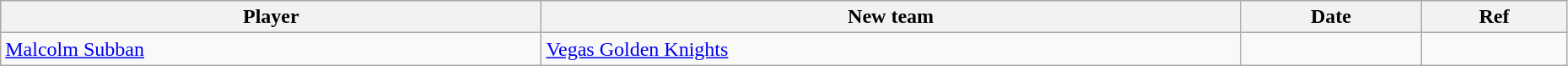<table class="wikitable" width=98%>
<tr style="background:#ddd; text-align:center;">
<th>Player</th>
<th>New team</th>
<th>Date</th>
<th>Ref</th>
</tr>
<tr>
<td><a href='#'>Malcolm Subban</a></td>
<td><a href='#'>Vegas Golden Knights</a></td>
<td></td>
<td></td>
</tr>
</table>
